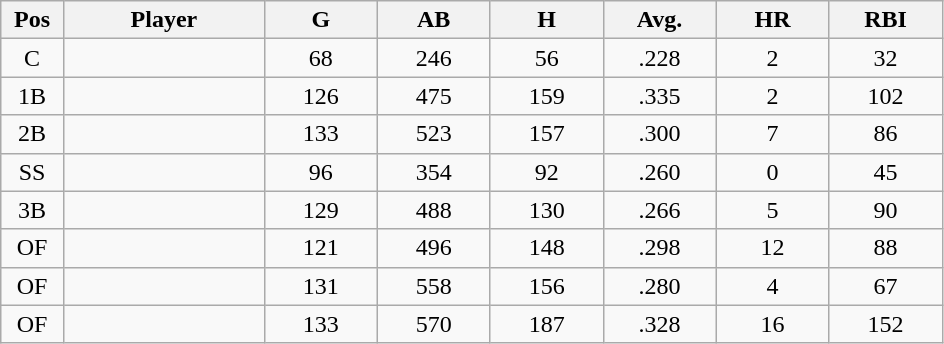<table class="wikitable sortable">
<tr>
<th bgcolor="#DDDDFF" width="5%">Pos</th>
<th bgcolor="#DDDDFF" width="16%">Player</th>
<th bgcolor="#DDDDFF" width="9%">G</th>
<th bgcolor="#DDDDFF" width="9%">AB</th>
<th bgcolor="#DDDDFF" width="9%">H</th>
<th bgcolor="#DDDDFF" width="9%">Avg.</th>
<th bgcolor="#DDDDFF" width="9%">HR</th>
<th bgcolor="#DDDDFF" width="9%">RBI</th>
</tr>
<tr align="center">
<td>C</td>
<td></td>
<td>68</td>
<td>246</td>
<td>56</td>
<td>.228</td>
<td>2</td>
<td>32</td>
</tr>
<tr align="center">
<td>1B</td>
<td></td>
<td>126</td>
<td>475</td>
<td>159</td>
<td>.335</td>
<td>2</td>
<td>102</td>
</tr>
<tr align="center">
<td>2B</td>
<td></td>
<td>133</td>
<td>523</td>
<td>157</td>
<td>.300</td>
<td>7</td>
<td>86</td>
</tr>
<tr align="center">
<td>SS</td>
<td></td>
<td>96</td>
<td>354</td>
<td>92</td>
<td>.260</td>
<td>0</td>
<td>45</td>
</tr>
<tr align="center">
<td>3B</td>
<td></td>
<td>129</td>
<td>488</td>
<td>130</td>
<td>.266</td>
<td>5</td>
<td>90</td>
</tr>
<tr align="center">
<td>OF</td>
<td></td>
<td>121</td>
<td>496</td>
<td>148</td>
<td>.298</td>
<td>12</td>
<td>88</td>
</tr>
<tr align="center">
<td>OF</td>
<td></td>
<td>131</td>
<td>558</td>
<td>156</td>
<td>.280</td>
<td>4</td>
<td>67</td>
</tr>
<tr align="center">
<td>OF</td>
<td></td>
<td>133</td>
<td>570</td>
<td>187</td>
<td>.328</td>
<td>16</td>
<td>152</td>
</tr>
</table>
